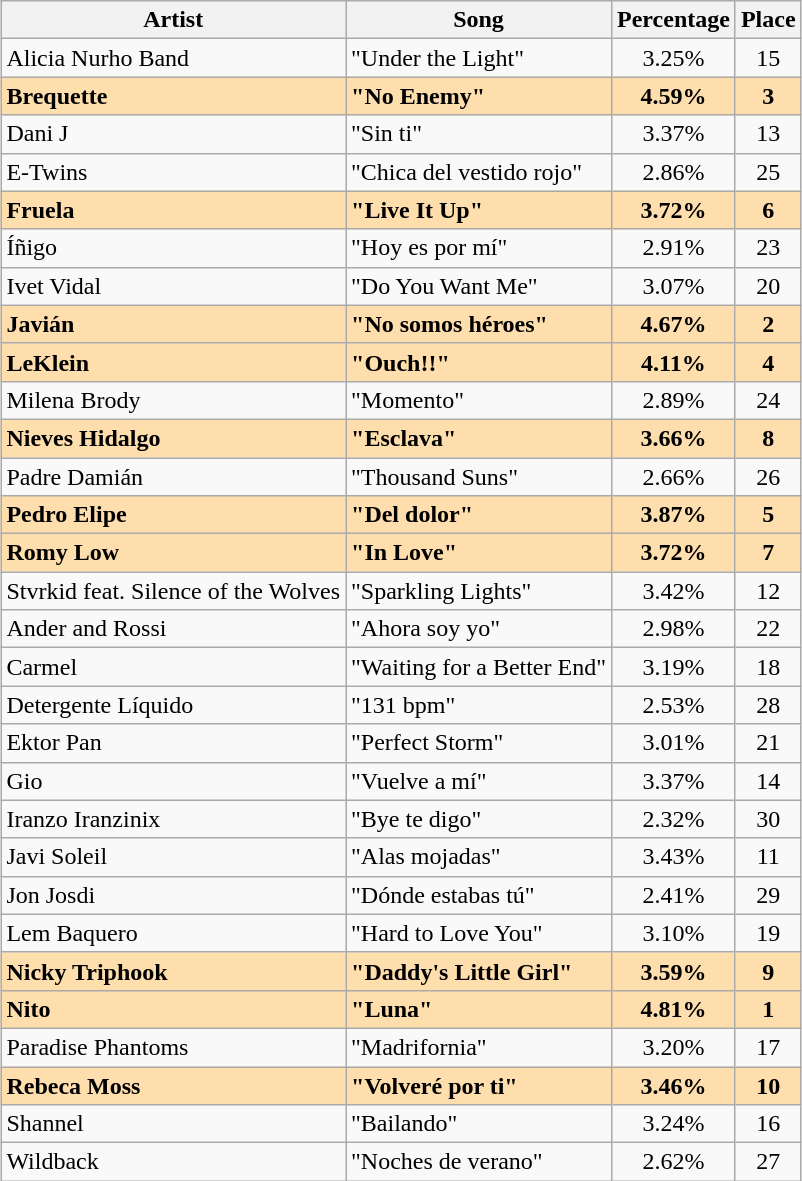<table class="wikitable sortable" style="margin: 1em auto 1em auto; text-align:center;">
<tr>
<th>Artist</th>
<th>Song</th>
<th>Percentage</th>
<th>Place</th>
</tr>
<tr>
<td align="left">Alicia Nurho Band</td>
<td align="left">"Under the Light"</td>
<td>3.25%</td>
<td>15</td>
</tr>
<tr style="font-weight:bold; background:navajowhite;">
<td align="left">Brequette</td>
<td align="left">"No Enemy"</td>
<td>4.59%</td>
<td>3</td>
</tr>
<tr>
<td align="left">Dani J</td>
<td align="left">"Sin ti"</td>
<td>3.37%</td>
<td>13</td>
</tr>
<tr>
<td align="left">E-Twins</td>
<td align="left">"Chica del vestido rojo"</td>
<td>2.86%</td>
<td>25</td>
</tr>
<tr style="font-weight:bold; background:navajowhite;">
<td align="left">Fruela</td>
<td align="left">"Live It Up"</td>
<td>3.72%</td>
<td>6</td>
</tr>
<tr>
<td align="left">Íñigo</td>
<td align="left">"Hoy es por mí"</td>
<td>2.91%</td>
<td>23</td>
</tr>
<tr>
<td align="left">Ivet Vidal</td>
<td align="left">"Do You Want Me"</td>
<td>3.07%</td>
<td>20</td>
</tr>
<tr style="font-weight:bold; background:navajowhite;">
<td align="left">Javián</td>
<td align="left">"No somos héroes"</td>
<td>4.67%</td>
<td>2</td>
</tr>
<tr style="font-weight:bold; background:navajowhite;">
<td align="left">LeKlein</td>
<td align="left">"Ouch!!"</td>
<td>4.11%</td>
<td>4</td>
</tr>
<tr>
<td align="left">Milena Brody</td>
<td align="left">"Momento"</td>
<td>2.89%</td>
<td>24</td>
</tr>
<tr style="font-weight:bold; background:navajowhite;">
<td align="left">Nieves Hidalgo</td>
<td align="left">"Esclava"</td>
<td>3.66%</td>
<td>8</td>
</tr>
<tr>
<td align="left">Padre Damián</td>
<td align="left">"Thousand Suns"</td>
<td>2.66%</td>
<td>26</td>
</tr>
<tr style="font-weight:bold; background:navajowhite;">
<td align="left">Pedro Elipe</td>
<td align="left">"Del dolor"</td>
<td>3.87%</td>
<td>5</td>
</tr>
<tr style="font-weight:bold; background:navajowhite;">
<td align="left">Romy Low</td>
<td align="left">"In Love"</td>
<td>3.72%</td>
<td>7</td>
</tr>
<tr>
<td align="left">Stvrkid feat. Silence of the Wolves</td>
<td align="left">"Sparkling Lights"</td>
<td>3.42%</td>
<td>12</td>
</tr>
<tr>
<td align="left">Ander and Rossi</td>
<td align="left">"Ahora soy yo"</td>
<td>2.98%</td>
<td>22</td>
</tr>
<tr>
<td align="left">Carmel</td>
<td align="left">"Waiting for a Better End"</td>
<td>3.19%</td>
<td>18</td>
</tr>
<tr>
<td align="left">Detergente Líquido</td>
<td align="left">"131 bpm"</td>
<td>2.53%</td>
<td>28</td>
</tr>
<tr>
<td align="left">Ektor Pan</td>
<td align="left">"Perfect Storm"</td>
<td>3.01%</td>
<td>21</td>
</tr>
<tr>
<td align="left">Gio</td>
<td align="left">"Vuelve a mí"</td>
<td>3.37%</td>
<td>14</td>
</tr>
<tr>
<td align="left">Iranzo Iranzinix</td>
<td align="left">"Bye te digo"</td>
<td>2.32%</td>
<td>30</td>
</tr>
<tr>
<td align="left">Javi Soleil</td>
<td align="left">"Alas mojadas"</td>
<td>3.43%</td>
<td>11</td>
</tr>
<tr>
<td align="left">Jon Josdi</td>
<td align="left">"Dónde estabas tú"</td>
<td>2.41%</td>
<td>29</td>
</tr>
<tr>
<td align="left">Lem Baquero</td>
<td align="left">"Hard to Love You"</td>
<td>3.10%</td>
<td>19</td>
</tr>
<tr style="font-weight:bold; background:navajowhite;">
<td align="left">Nicky Triphook</td>
<td align="left">"Daddy's Little Girl"</td>
<td>3.59%</td>
<td>9</td>
</tr>
<tr style="font-weight:bold; background:navajowhite;">
<td align="left">Nito</td>
<td align="left">"Luna"</td>
<td>4.81%</td>
<td>1</td>
</tr>
<tr>
<td align="left">Paradise Phantoms</td>
<td align="left">"Madrifornia"</td>
<td>3.20%</td>
<td>17</td>
</tr>
<tr style="font-weight:bold; background:navajowhite;">
<td align="left">Rebeca Moss</td>
<td align="left">"Volveré por ti"</td>
<td>3.46%</td>
<td>10</td>
</tr>
<tr>
<td align="left">Shannel</td>
<td align="left">"Bailando"</td>
<td>3.24%</td>
<td>16</td>
</tr>
<tr>
<td align="left">Wildback</td>
<td align="left">"Noches de verano"</td>
<td>2.62%</td>
<td>27</td>
</tr>
</table>
